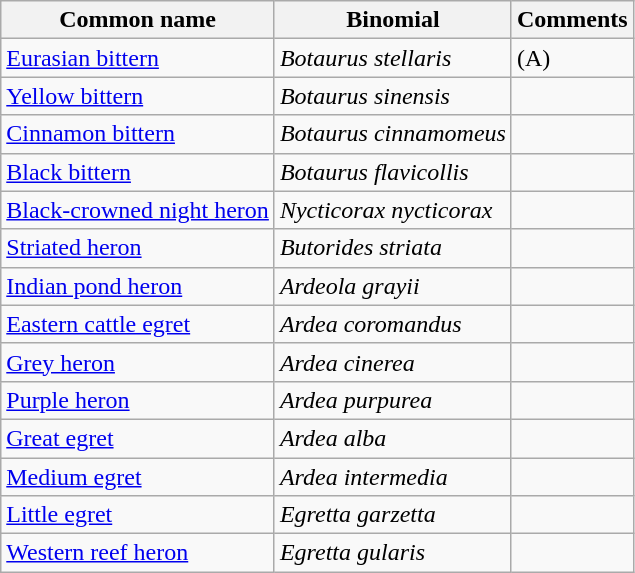<table class="wikitable">
<tr>
<th>Common name</th>
<th>Binomial</th>
<th>Comments</th>
</tr>
<tr>
<td><a href='#'>Eurasian bittern</a></td>
<td><em>Botaurus stellaris</em></td>
<td>(A)</td>
</tr>
<tr>
<td><a href='#'>Yellow bittern</a></td>
<td><em>Botaurus sinensis</em></td>
<td></td>
</tr>
<tr>
<td><a href='#'>Cinnamon bittern</a></td>
<td><em>Botaurus cinnamomeus</em></td>
<td></td>
</tr>
<tr>
<td><a href='#'>Black bittern</a></td>
<td><em>Botaurus flavicollis</em></td>
<td></td>
</tr>
<tr>
<td><a href='#'>Black-crowned night heron</a></td>
<td><em>Nycticorax nycticorax</em></td>
<td></td>
</tr>
<tr>
<td><a href='#'>Striated heron</a></td>
<td><em>Butorides striata</em></td>
<td></td>
</tr>
<tr>
<td><a href='#'>Indian pond heron</a></td>
<td><em>Ardeola grayii</em></td>
<td></td>
</tr>
<tr>
<td><a href='#'>Eastern cattle egret</a></td>
<td><em>Ardea coromandus</em></td>
<td></td>
</tr>
<tr>
<td><a href='#'>Grey heron</a></td>
<td><em>Ardea cinerea</em></td>
<td></td>
</tr>
<tr>
<td><a href='#'>Purple heron</a></td>
<td><em>Ardea purpurea</em></td>
<td></td>
</tr>
<tr>
<td><a href='#'>Great egret</a></td>
<td><em>Ardea alba</em></td>
<td></td>
</tr>
<tr>
<td><a href='#'>Medium egret</a></td>
<td><em>Ardea intermedia</em></td>
<td></td>
</tr>
<tr>
<td><a href='#'>Little egret</a></td>
<td><em>Egretta garzetta</em></td>
<td></td>
</tr>
<tr>
<td><a href='#'>Western reef heron</a></td>
<td><em>Egretta gularis</em></td>
<td></td>
</tr>
</table>
